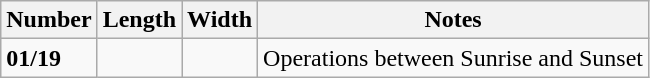<table class="wikitable">
<tr>
<th>Number</th>
<th>Length</th>
<th>Width</th>
<th>Notes</th>
</tr>
<tr>
<td><strong>01/19</strong></td>
<td></td>
<td></td>
<td>Operations between Sunrise and Sunset</td>
</tr>
</table>
